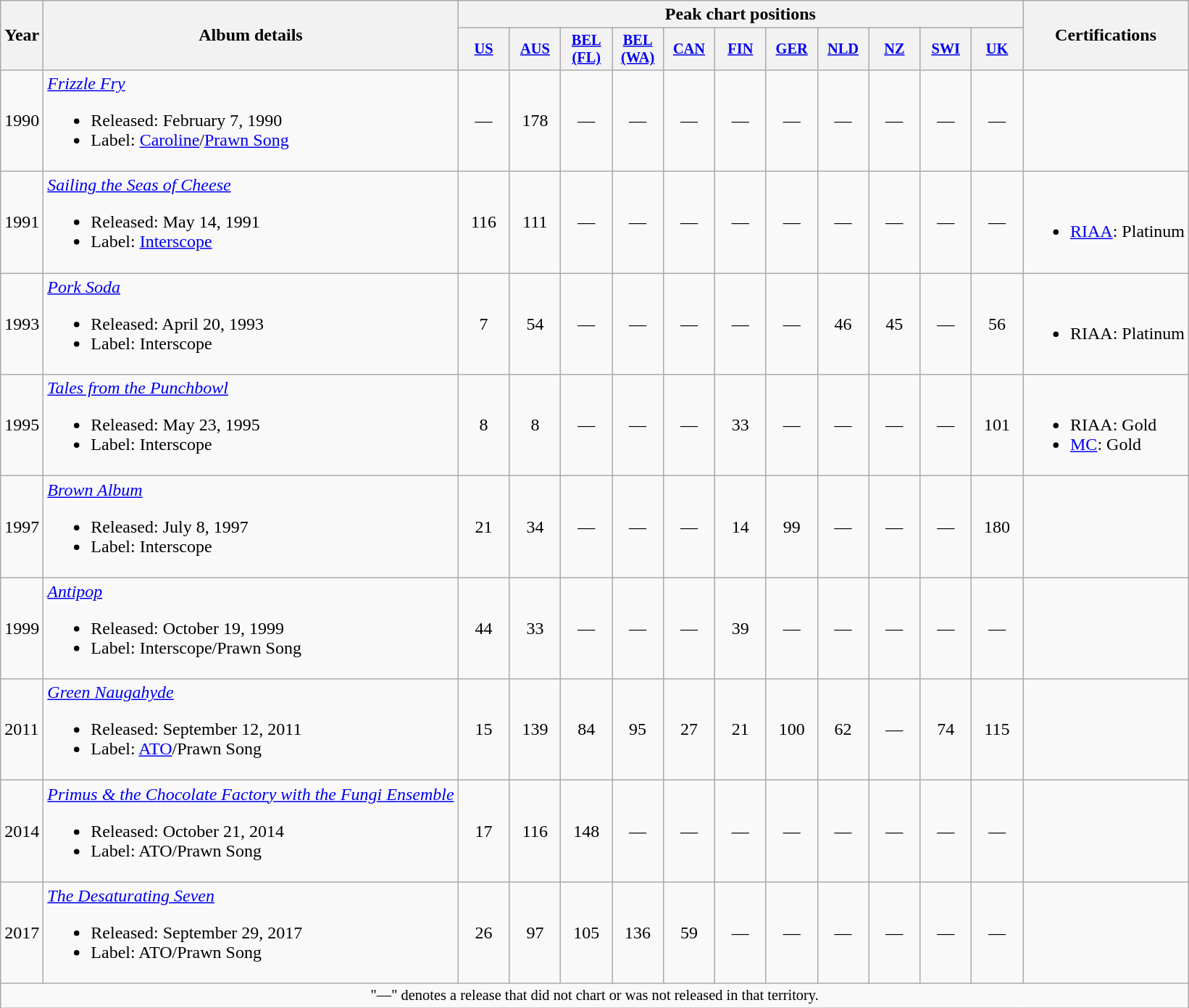<table class="wikitable">
<tr>
<th rowspan="2">Year</th>
<th rowspan="2">Album details</th>
<th colspan="11">Peak chart positions</th>
<th rowspan="2">Certifications</th>
</tr>
<tr>
<th style="width:3em;font-size:85%"><a href='#'>US</a><br></th>
<th style="width:3em;font-size:85%"><a href='#'>AUS</a><br></th>
<th style="width:3em;font-size:85%"><a href='#'>BEL<br>(FL)</a><br></th>
<th style="width:3em;font-size:85%"><a href='#'>BEL<br>(WA)</a><br></th>
<th style="width:3em;font-size:85%"><a href='#'>CAN</a><br></th>
<th style="width:3em;font-size:85%"><a href='#'>FIN</a><br></th>
<th style="width:3em;font-size:85%"><a href='#'>GER</a><br></th>
<th style="width:3em;font-size:85%"><a href='#'>NLD</a><br></th>
<th style="width:3em;font-size:85%"><a href='#'>NZ</a><br></th>
<th style="width:3em;font-size:85%"><a href='#'>SWI</a><br></th>
<th style="width:3em;font-size:85%"><a href='#'>UK</a><br></th>
</tr>
<tr>
<td>1990</td>
<td><em><a href='#'>Frizzle Fry</a></em><br><ul><li>Released: February 7, 1990</li><li>Label: <a href='#'>Caroline</a>/<a href='#'>Prawn Song</a></li></ul></td>
<td align="center">—</td>
<td align="center">178</td>
<td align="center">—</td>
<td align="center">—</td>
<td align="center">—</td>
<td align="center">—</td>
<td align="center">—</td>
<td align="center">—</td>
<td align="center">—</td>
<td align="center">—</td>
<td align="center">—</td>
<td></td>
</tr>
<tr>
<td>1991</td>
<td><em><a href='#'>Sailing the Seas of Cheese</a></em><br><ul><li>Released: May 14, 1991</li><li>Label: <a href='#'>Interscope</a></li></ul></td>
<td align="center">116</td>
<td align="center">111</td>
<td align="center">—</td>
<td align="center">—</td>
<td align="center">—</td>
<td align="center">—</td>
<td align="center">—</td>
<td align="center">—</td>
<td align="center">—</td>
<td align="center">—</td>
<td align="center">—</td>
<td><br><ul><li><a href='#'>RIAA</a>: Platinum</li></ul></td>
</tr>
<tr>
<td>1993</td>
<td><em><a href='#'>Pork Soda</a></em><br><ul><li>Released: April 20, 1993</li><li>Label: Interscope</li></ul></td>
<td align="center">7</td>
<td align="center">54</td>
<td align="center">—</td>
<td align="center">—</td>
<td align="center">—</td>
<td align="center">—</td>
<td align="center">—</td>
<td align="center">46</td>
<td align="center">45</td>
<td align="center">—</td>
<td align="center">56</td>
<td><br><ul><li>RIAA: Platinum</li></ul></td>
</tr>
<tr>
<td>1995</td>
<td><em><a href='#'>Tales from the Punchbowl</a></em><br><ul><li>Released: May 23, 1995</li><li>Label: Interscope</li></ul></td>
<td align="center">8</td>
<td align="center">8</td>
<td align="center">—</td>
<td align="center">—</td>
<td align="center">—</td>
<td align="center">33</td>
<td align="center">—</td>
<td align="center">—</td>
<td align="center">—</td>
<td align="center">—</td>
<td align="center">101</td>
<td><br><ul><li>RIAA: Gold</li><li><a href='#'>MC</a>: Gold</li></ul></td>
</tr>
<tr>
<td>1997</td>
<td><em><a href='#'>Brown Album</a></em><br><ul><li>Released: July 8, 1997</li><li>Label: Interscope</li></ul></td>
<td align="center">21</td>
<td align="center">34</td>
<td align="center">—</td>
<td align="center">—</td>
<td align="center">—</td>
<td align="center">14</td>
<td align="center">99</td>
<td align="center">—</td>
<td align="center">—</td>
<td align="center">—</td>
<td align="center">180</td>
<td></td>
</tr>
<tr>
<td>1999</td>
<td><em><a href='#'>Antipop</a></em><br><ul><li>Released: October 19, 1999</li><li>Label: Interscope/Prawn Song</li></ul></td>
<td align="center">44</td>
<td align="center">33</td>
<td align="center">—</td>
<td align="center">—</td>
<td align="center">—</td>
<td align="center">39</td>
<td align="center">—</td>
<td align="center">—</td>
<td align="center">—</td>
<td align="center">—</td>
<td align="center">—</td>
<td></td>
</tr>
<tr>
<td>2011</td>
<td><em><a href='#'>Green Naugahyde</a></em><br><ul><li>Released: September 12, 2011</li><li>Label: <a href='#'>ATO</a>/Prawn Song</li></ul></td>
<td align="center">15</td>
<td align="center">139</td>
<td align="center">84</td>
<td align="center">95</td>
<td align="center">27</td>
<td align="center">21</td>
<td align="center">100</td>
<td align="center">62</td>
<td align="center">—</td>
<td align="center">74</td>
<td align="center">115</td>
<td></td>
</tr>
<tr>
<td>2014</td>
<td><em><a href='#'>Primus & the Chocolate Factory with the Fungi Ensemble</a></em><br><ul><li>Released: October 21, 2014</li><li>Label: ATO/Prawn Song</li></ul></td>
<td align="center">17</td>
<td align="center">116</td>
<td align="center">148</td>
<td align="center">—</td>
<td align="center">—</td>
<td align="center">—</td>
<td align="center">—</td>
<td align="center">—</td>
<td align="center">—</td>
<td align="center">—</td>
<td align="center">—</td>
<td></td>
</tr>
<tr>
<td>2017</td>
<td><em><a href='#'>The Desaturating Seven</a></em><br><ul><li>Released: September 29, 2017</li><li>Label: ATO/Prawn Song</li></ul></td>
<td align="center">26</td>
<td align="center">97</td>
<td align="center">105</td>
<td align="center">136</td>
<td align="center">59</td>
<td align="center">—</td>
<td align="center">—</td>
<td align="center">—</td>
<td align="center">—</td>
<td align="center">—</td>
<td align="center">—</td>
<td></td>
</tr>
<tr>
<td align="center" colspan="15" style="font-size: 85%">"—" denotes a release that did not chart or was not released in that territory.</td>
</tr>
</table>
